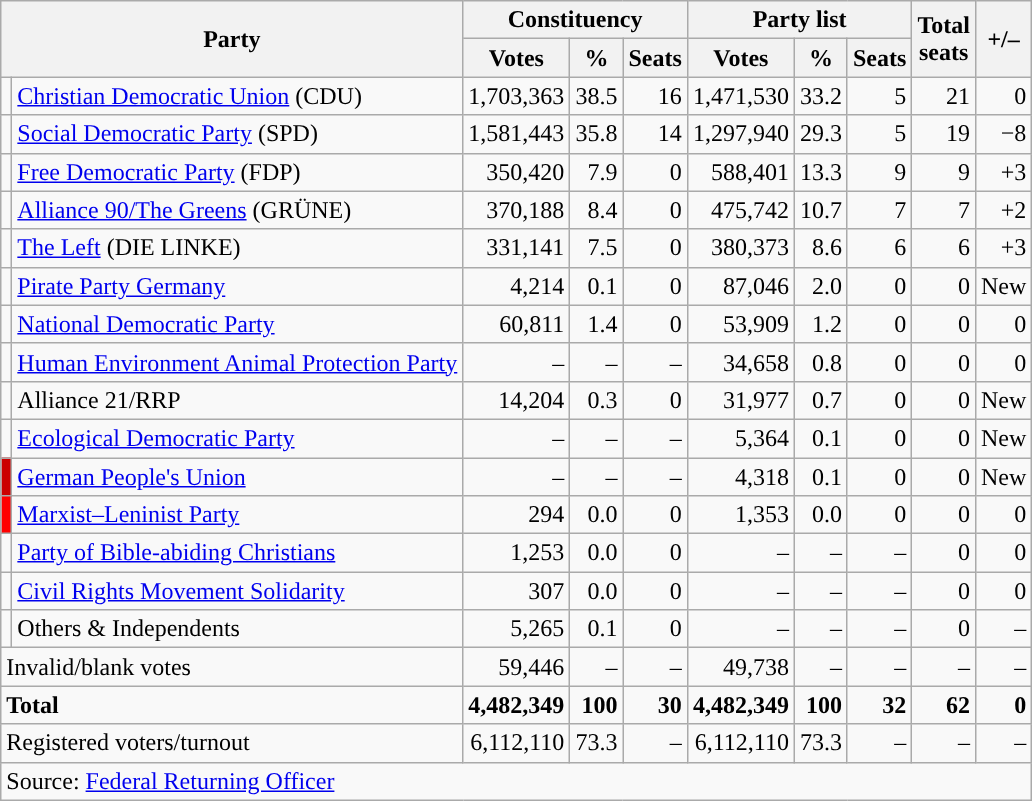<table class="wikitable" style="text-align:right">
<tr>
<th colspan="2" rowspan="2">Party</th>
<th colspan="3">Constituency</th>
<th colspan="3">Party list</th>
<th rowspan="2">Total<br>seats</th>
<th rowspan="2">+/–</th>
</tr>
<tr>
<th>Votes</th>
<th>%</th>
<th>Seats</th>
<th>Votes</th>
<th>%</th>
<th>Seats</th>
</tr>
<tr>
<td></td>
<td align="left"><a href='#'>Christian Democratic Union</a> (CDU)</td>
<td>1,703,363</td>
<td>38.5</td>
<td>16</td>
<td>1,471,530</td>
<td>33.2</td>
<td>5</td>
<td>21</td>
<td>0</td>
</tr>
<tr>
<td></td>
<td align="left"><a href='#'>Social Democratic Party</a> (SPD)</td>
<td>1,581,443</td>
<td>35.8</td>
<td>14</td>
<td>1,297,940</td>
<td>29.3</td>
<td>5</td>
<td>19</td>
<td>−8</td>
</tr>
<tr>
<td></td>
<td align="left"><a href='#'>Free Democratic Party</a> (FDP)</td>
<td>350,420</td>
<td>7.9</td>
<td>0</td>
<td>588,401</td>
<td>13.3</td>
<td>9</td>
<td>9</td>
<td>+3</td>
</tr>
<tr>
<td></td>
<td align="left"><a href='#'>Alliance 90/The Greens</a> (GRÜNE)</td>
<td>370,188</td>
<td>8.4</td>
<td>0</td>
<td>475,742</td>
<td>10.7</td>
<td>7</td>
<td>7</td>
<td>+2</td>
</tr>
<tr>
<td></td>
<td align="left"><a href='#'>The Left</a> (DIE LINKE)</td>
<td>331,141</td>
<td>7.5</td>
<td>0</td>
<td>380,373</td>
<td>8.6</td>
<td>6</td>
<td>6</td>
<td>+3</td>
</tr>
<tr>
<td style="background-color:"></td>
<td align="left"><a href='#'>Pirate Party Germany</a></td>
<td>4,214</td>
<td>0.1</td>
<td>0</td>
<td>87,046</td>
<td>2.0</td>
<td>0</td>
<td>0</td>
<td>New</td>
</tr>
<tr>
<td style="background-color:"></td>
<td align="left"><a href='#'>National Democratic Party</a></td>
<td>60,811</td>
<td>1.4</td>
<td>0</td>
<td>53,909</td>
<td>1.2</td>
<td>0</td>
<td>0</td>
<td>0</td>
</tr>
<tr>
<td style="background-color:"></td>
<td align="left"><a href='#'>Human Environment Animal Protection Party</a></td>
<td>–</td>
<td>–</td>
<td>–</td>
<td>34,658</td>
<td>0.8</td>
<td>0</td>
<td>0</td>
<td>0</td>
</tr>
<tr>
<td></td>
<td align="left">Alliance 21/RRP</td>
<td>14,204</td>
<td>0.3</td>
<td>0</td>
<td>31,977</td>
<td>0.7</td>
<td>0</td>
<td>0</td>
<td>New</td>
</tr>
<tr>
<td style="background-color:"></td>
<td align="left"><a href='#'>Ecological Democratic Party</a></td>
<td>–</td>
<td>–</td>
<td>–</td>
<td>5,364</td>
<td>0.1</td>
<td>0</td>
<td>0</td>
<td>New</td>
</tr>
<tr>
<td style="background-color:#CC0000"></td>
<td align="left"><a href='#'>German People's Union</a></td>
<td>–</td>
<td>–</td>
<td>–</td>
<td>4,318</td>
<td>0.1</td>
<td>0</td>
<td>0</td>
<td>New</td>
</tr>
<tr>
<td style="background-color:red"></td>
<td align="left"><a href='#'>Marxist–Leninist Party</a></td>
<td>294</td>
<td>0.0</td>
<td>0</td>
<td>1,353</td>
<td>0.0</td>
<td>0</td>
<td>0</td>
<td>0</td>
</tr>
<tr>
<td></td>
<td align="left"><a href='#'>Party of Bible-abiding Christians</a></td>
<td>1,253</td>
<td>0.0</td>
<td>0</td>
<td>–</td>
<td>–</td>
<td>–</td>
<td>0</td>
<td>0</td>
</tr>
<tr>
<td></td>
<td align="left"><a href='#'>Civil Rights Movement Solidarity</a></td>
<td>307</td>
<td>0.0</td>
<td>0</td>
<td>–</td>
<td>–</td>
<td>–</td>
<td>0</td>
<td>0</td>
</tr>
<tr>
<td></td>
<td align="left">Others & Independents</td>
<td>5,265</td>
<td>0.1</td>
<td>0</td>
<td>–</td>
<td>–</td>
<td>–</td>
<td>0</td>
<td>–</td>
</tr>
<tr>
<td colspan="2" align="left">Invalid/blank votes</td>
<td>59,446</td>
<td>–</td>
<td>–</td>
<td>49,738</td>
<td>–</td>
<td>–</td>
<td>–</td>
<td>–</td>
</tr>
<tr>
<td colspan="2" align="left"><strong>Total</strong></td>
<td><strong>4,482,349</strong></td>
<td><strong>100</strong></td>
<td><strong>30</strong></td>
<td><strong>4,482,349</strong></td>
<td><strong>100</strong></td>
<td><strong>32</strong></td>
<td><strong>62</strong></td>
<td><strong>0</strong></td>
</tr>
<tr>
<td colspan="2" align="left">Registered voters/turnout</td>
<td>6,112,110</td>
<td>73.3</td>
<td>–</td>
<td>6,112,110</td>
<td>73.3</td>
<td>–</td>
<td>–</td>
<td>–</td>
</tr>
<tr>
<td colspan="10" align="left">Source: <a href='#'>Federal Returning Officer</a></td>
</tr>
</table>
